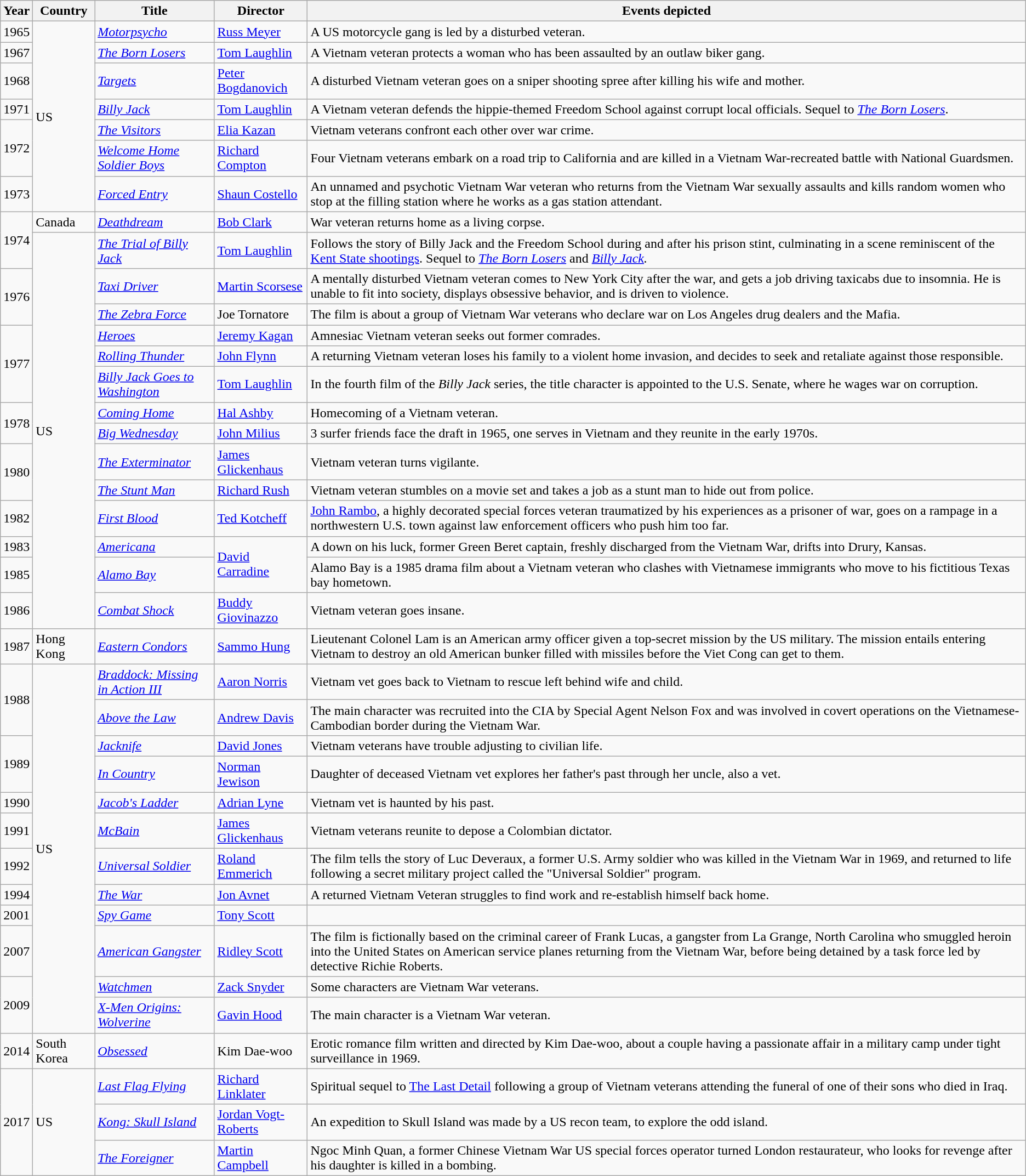<table class="wikitable sortable">
<tr>
<th>Year</th>
<th>Country</th>
<th>Title</th>
<th>Director</th>
<th class="unsortable">Events depicted</th>
</tr>
<tr>
<td>1965</td>
<td rowspan="7">US</td>
<td><em><a href='#'>Motorpsycho</a></em></td>
<td><a href='#'>Russ Meyer</a></td>
<td>A US motorcycle gang is led by a disturbed veteran.</td>
</tr>
<tr>
<td>1967</td>
<td><em><a href='#'>The Born Losers</a></em></td>
<td><a href='#'>Tom Laughlin</a></td>
<td>A Vietnam veteran protects a woman who has been assaulted by an outlaw biker gang.</td>
</tr>
<tr>
<td>1968</td>
<td><em><a href='#'>Targets</a></em></td>
<td><a href='#'>Peter Bogdanovich</a></td>
<td>A disturbed Vietnam veteran goes on a sniper shooting spree after killing his wife and mother.</td>
</tr>
<tr>
<td>1971</td>
<td><em><a href='#'>Billy Jack</a></em></td>
<td><a href='#'>Tom Laughlin</a></td>
<td>A Vietnam veteran defends the hippie-themed Freedom School against corrupt local officials. Sequel to <em><a href='#'>The Born Losers</a></em>.</td>
</tr>
<tr>
<td rowspan="2">1972</td>
<td><em><a href='#'>The Visitors</a></em></td>
<td><a href='#'>Elia Kazan</a></td>
<td>Vietnam veterans confront each other over war crime.</td>
</tr>
<tr>
<td><em><a href='#'>Welcome Home Soldier Boys</a></em></td>
<td><a href='#'>Richard Compton</a></td>
<td>Four Vietnam veterans embark on a road trip to California and are killed in a Vietnam War-recreated battle with National Guardsmen.</td>
</tr>
<tr>
<td>1973</td>
<td><em><a href='#'>Forced Entry</a></em></td>
<td><a href='#'>Shaun Costello</a></td>
<td>An unnamed and psychotic Vietnam War veteran who returns from the Vietnam War sexually assaults and kills random women who stop at the filling station where he works as a gas station attendant.</td>
</tr>
<tr>
<td rowspan="2">1974</td>
<td>Canada</td>
<td><em><a href='#'>Deathdream</a></em></td>
<td><a href='#'>Bob Clark</a></td>
<td>War veteran returns home as a living corpse.</td>
</tr>
<tr>
<td rowspan="14">US</td>
<td><em><a href='#'>The Trial of Billy Jack</a></em></td>
<td><a href='#'>Tom Laughlin</a></td>
<td>Follows the story of Billy Jack and the Freedom School during and after his prison stint, culminating in a scene reminiscent of the <a href='#'>Kent State shootings</a>. Sequel to <em><a href='#'>The Born Losers</a></em> and <em><a href='#'>Billy Jack</a>.</em></td>
</tr>
<tr>
<td rowspan="2">1976</td>
<td><em><a href='#'>Taxi Driver</a></em></td>
<td><a href='#'>Martin Scorsese</a></td>
<td>A mentally disturbed Vietnam veteran comes to New York City after the war, and gets a job driving taxicabs due to insomnia. He is unable to fit into society, displays obsessive behavior, and is driven to violence.</td>
</tr>
<tr>
<td><em><a href='#'>The Zebra Force</a></em></td>
<td>Joe Tornatore</td>
<td>The film is about a group of Vietnam War veterans who declare war on Los Angeles drug dealers and the Mafia.</td>
</tr>
<tr>
<td rowspan="3">1977</td>
<td><em><a href='#'>Heroes</a></em></td>
<td><a href='#'>Jeremy Kagan</a></td>
<td>Amnesiac Vietnam veteran seeks out former comrades.</td>
</tr>
<tr>
<td><em><a href='#'>Rolling Thunder</a></em></td>
<td><a href='#'>John Flynn</a></td>
<td>A returning Vietnam veteran loses his family to a violent home invasion, and decides to seek and retaliate against those responsible.</td>
</tr>
<tr>
<td><em><a href='#'>Billy Jack Goes to Washington</a></em></td>
<td><a href='#'>Tom Laughlin</a></td>
<td>In the fourth film of the <em>Billy Jack</em> series, the title character is appointed to the U.S. Senate, where he wages war on corruption.</td>
</tr>
<tr>
<td rowspan="2">1978</td>
<td><em><a href='#'>Coming Home</a></em></td>
<td><a href='#'>Hal Ashby</a></td>
<td>Homecoming of a Vietnam veteran.</td>
</tr>
<tr>
<td><em><a href='#'>Big Wednesday</a></em></td>
<td><a href='#'>John Milius</a></td>
<td>3 surfer friends face the draft in 1965, one serves in Vietnam and they reunite in the early 1970s.</td>
</tr>
<tr>
<td rowspan="2">1980</td>
<td><em><a href='#'>The Exterminator</a></em></td>
<td><a href='#'>James Glickenhaus</a></td>
<td>Vietnam veteran turns vigilante.</td>
</tr>
<tr>
<td><em><a href='#'>The Stunt Man</a></em></td>
<td><a href='#'>Richard Rush</a></td>
<td>Vietnam veteran stumbles on a movie set and takes a job as a stunt man to hide out from police.</td>
</tr>
<tr>
<td>1982</td>
<td><em><a href='#'>First Blood</a></em></td>
<td><a href='#'>Ted Kotcheff</a></td>
<td><a href='#'>John Rambo</a>, a highly decorated special forces veteran traumatized by his experiences as a prisoner of war, goes on a rampage in a northwestern U.S. town against law enforcement officers who push him too far.</td>
</tr>
<tr>
<td>1983</td>
<td><em><a href='#'>Americana</a></em></td>
<td rowspan="2"><a href='#'>David Carradine</a></td>
<td>A down on his luck, former Green Beret captain, freshly discharged from the Vietnam War, drifts into Drury, Kansas.</td>
</tr>
<tr>
<td>1985</td>
<td><em><a href='#'>Alamo Bay</a></em></td>
<td>Alamo Bay is a 1985 drama film about a Vietnam veteran who clashes with Vietnamese immigrants who move to his fictitious Texas bay hometown.</td>
</tr>
<tr>
<td>1986</td>
<td><em><a href='#'>Combat Shock</a></em></td>
<td><a href='#'>Buddy Giovinazzo</a></td>
<td>Vietnam veteran goes insane.</td>
</tr>
<tr>
<td>1987</td>
<td>Hong Kong</td>
<td><em><a href='#'>Eastern Condors</a></em></td>
<td><a href='#'>Sammo Hung</a></td>
<td>Lieutenant Colonel Lam is an American army officer given a top-secret mission by the US military. The mission entails entering Vietnam to destroy an old American bunker filled with missiles before the Viet Cong can get to them.</td>
</tr>
<tr>
<td rowspan="2">1988</td>
<td rowspan="12">US</td>
<td><em><a href='#'>Braddock: Missing in Action III</a></em></td>
<td><a href='#'>Aaron Norris</a></td>
<td>Vietnam vet goes back to Vietnam to rescue left behind wife and child.</td>
</tr>
<tr>
<td><em><a href='#'>Above the Law</a></em></td>
<td><a href='#'>Andrew Davis</a></td>
<td>The main character was recruited into the CIA by Special Agent Nelson Fox and was involved in covert operations on the Vietnamese-Cambodian border during the Vietnam War.</td>
</tr>
<tr>
<td rowspan="2">1989</td>
<td><em><a href='#'>Jacknife</a></em></td>
<td><a href='#'>David Jones</a></td>
<td>Vietnam veterans have trouble adjusting to civilian life.</td>
</tr>
<tr>
<td><em><a href='#'>In Country</a></em></td>
<td><a href='#'>Norman Jewison</a></td>
<td>Daughter of deceased Vietnam vet explores her father's past through her uncle, also a vet.</td>
</tr>
<tr>
<td>1990</td>
<td><em><a href='#'>Jacob's Ladder</a></em></td>
<td><a href='#'>Adrian Lyne</a></td>
<td>Vietnam vet is haunted by his past.</td>
</tr>
<tr>
<td>1991</td>
<td><em><a href='#'>McBain</a></em></td>
<td><a href='#'>James Glickenhaus</a></td>
<td>Vietnam veterans reunite to depose a Colombian dictator.</td>
</tr>
<tr>
<td>1992</td>
<td><em><a href='#'>Universal Soldier</a></em></td>
<td><a href='#'>Roland Emmerich</a></td>
<td>The film tells the story of Luc Deveraux, a former U.S. Army soldier who was killed in the Vietnam War in 1969, and returned to life following a secret military project called the "Universal Soldier" program.</td>
</tr>
<tr>
<td>1994</td>
<td><em><a href='#'>The War</a></em></td>
<td><a href='#'>Jon Avnet</a></td>
<td>A returned Vietnam Veteran struggles to find work and re-establish himself back home.</td>
</tr>
<tr>
<td>2001</td>
<td><em><a href='#'>Spy Game</a></em></td>
<td><a href='#'>Tony Scott</a></td>
<td></td>
</tr>
<tr>
<td>2007</td>
<td><em><a href='#'>American Gangster</a></em></td>
<td><a href='#'>Ridley Scott</a></td>
<td>The film is fictionally based on the criminal career of Frank Lucas, a gangster from La Grange, North Carolina who smuggled heroin into the United States on American service planes returning from the Vietnam War, before being detained by a task force led by detective Richie Roberts.</td>
</tr>
<tr>
<td rowspan="2">2009</td>
<td><em><a href='#'>Watchmen</a></em></td>
<td><a href='#'>Zack Snyder</a></td>
<td>Some characters are Vietnam War veterans.</td>
</tr>
<tr>
<td><em><a href='#'>X-Men Origins: Wolverine</a></em></td>
<td><a href='#'>Gavin Hood</a></td>
<td>The main character is a Vietnam War veteran.</td>
</tr>
<tr>
<td>2014</td>
<td>South Korea</td>
<td><em><a href='#'>Obsessed</a></em></td>
<td>Kim Dae-woo</td>
<td>Erotic romance film written and directed by Kim Dae-woo, about a couple having a passionate affair in a military camp under tight surveillance in 1969.</td>
</tr>
<tr>
<td rowspan="3">2017</td>
<td rowspan="3">US</td>
<td><em><a href='#'>Last Flag Flying</a></em></td>
<td><a href='#'>Richard Linklater</a></td>
<td>Spiritual sequel to <a href='#'>The Last Detail</a> following a group of Vietnam veterans attending the funeral of one of their sons who died in Iraq.</td>
</tr>
<tr>
<td><em><a href='#'>Kong: Skull Island</a></em></td>
<td><a href='#'>Jordan Vogt-Roberts</a></td>
<td>An expedition to Skull Island was made by a US recon team, to explore the odd island.</td>
</tr>
<tr>
<td><em><a href='#'>The Foreigner</a></em></td>
<td><a href='#'>Martin Campbell</a></td>
<td>Ngoc Minh Quan, a former Chinese Vietnam War US special forces operator turned London restaurateur, who looks for revenge after his daughter is killed in a bombing.<br>
</td>
</tr>
</table>
